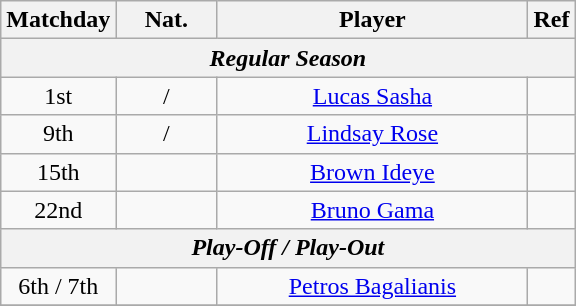<table class="wikitable sortable" style="text-align: center;">
<tr>
<th>Matchday</th>
<th width=60>Nat.</th>
<th width=200>Player</th>
<th>Ref</th>
</tr>
<tr>
<th colspan="4" text-align:center;"><em>Regular Season</em></th>
</tr>
<tr>
<td>1st</td>
<td> / </td>
<td><a href='#'>Lucas Sasha</a></td>
<td></td>
</tr>
<tr>
<td>9th</td>
<td> / </td>
<td><a href='#'>Lindsay Rose</a></td>
<td></td>
</tr>
<tr>
<td>15th</td>
<td></td>
<td><a href='#'>Brown Ideye</a></td>
<td></td>
</tr>
<tr>
<td>22nd</td>
<td></td>
<td><a href='#'>Bruno Gama</a></td>
<td></td>
</tr>
<tr>
<th colspan="4" text-align:center;"><em>Play-Off / Play-Out</em></th>
</tr>
<tr>
<td style="text-align: center">6th / 7th</td>
<td></td>
<td><a href='#'>Petros Bagalianis</a></td>
<td></td>
</tr>
<tr>
</tr>
</table>
